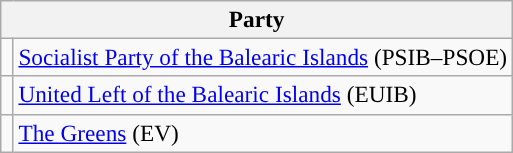<table class="wikitable" style="text-align:left; font-size:97%;">
<tr>
<th colspan="2">Party</th>
</tr>
<tr>
<td width="1"></td>
<td><a href='#'>Socialist Party of the Balearic Islands</a> (PSIB–PSOE)</td>
</tr>
<tr>
<td></td>
<td><a href='#'>United Left of the Balearic Islands</a> (EUIB)</td>
</tr>
<tr>
<td></td>
<td><a href='#'>The Greens</a> (EV) </td>
</tr>
</table>
